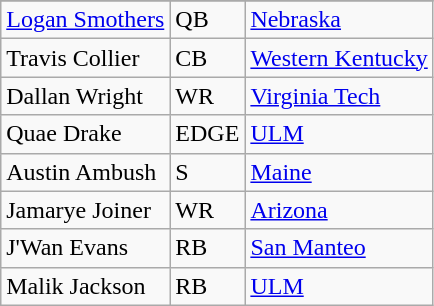<table class="wikitable">
<tr>
</tr>
<tr>
<td><a href='#'>Logan Smothers</a></td>
<td>QB</td>
<td><a href='#'>Nebraska</a></td>
</tr>
<tr>
<td>Travis Collier</td>
<td>CB</td>
<td><a href='#'>Western Kentucky</a></td>
</tr>
<tr>
<td>Dallan Wright</td>
<td>WR</td>
<td><a href='#'>Virginia Tech</a></td>
</tr>
<tr>
<td>Quae Drake</td>
<td>EDGE</td>
<td><a href='#'>ULM</a></td>
</tr>
<tr>
<td>Austin Ambush</td>
<td>S</td>
<td><a href='#'>Maine</a></td>
</tr>
<tr>
<td>Jamarye Joiner</td>
<td>WR</td>
<td><a href='#'>Arizona</a></td>
</tr>
<tr>
<td>J'Wan Evans</td>
<td>RB</td>
<td><a href='#'>San Manteo</a></td>
</tr>
<tr>
<td>Malik Jackson</td>
<td>RB</td>
<td><a href='#'>ULM</a></td>
</tr>
</table>
